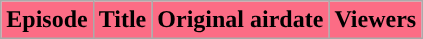<table class="wikitable plainrowheaders">
<tr>
<th scope="col" style="background:#FC6C85;">Episode</th>
<th scope="col" style="background:#FC6C85;">Title</th>
<th scope="col" style="background:#FC6C85;">Original airdate</th>
<th scope="col" style="background:#FC6C85;">Viewers<br>






</th>
</tr>
</table>
